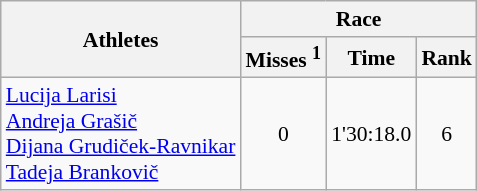<table class="wikitable" border="1" style="font-size:90%">
<tr>
<th rowspan=2>Athletes</th>
<th colspan=3>Race</th>
</tr>
<tr>
<th>Misses <sup>1</sup></th>
<th>Time</th>
<th>Rank</th>
</tr>
<tr>
<td><a href='#'>Lucija Larisi</a><br><a href='#'>Andreja Grašič</a><br><a href='#'>Dijana Grudiček-Ravnikar</a><br><a href='#'>Tadeja Brankovič</a></td>
<td align=center>0</td>
<td align=center>1'30:18.0</td>
<td align=center>6</td>
</tr>
</table>
